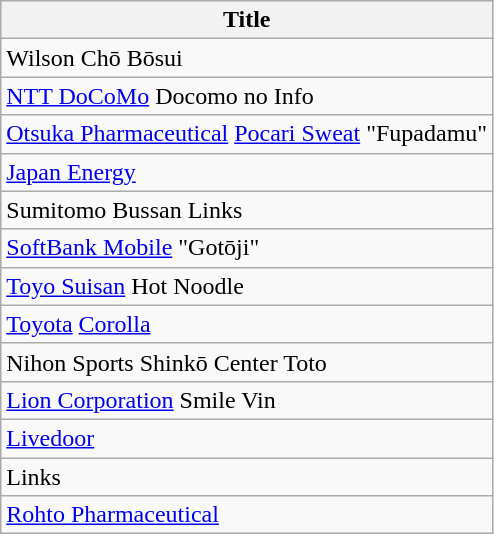<table class="wikitable">
<tr>
<th>Title</th>
</tr>
<tr>
<td>Wilson Chō Bōsui</td>
</tr>
<tr>
<td><a href='#'>NTT DoCoMo</a> Docomo no Info</td>
</tr>
<tr>
<td><a href='#'>Otsuka Pharmaceutical</a> <a href='#'>Pocari Sweat</a> "Fupadamu"</td>
</tr>
<tr>
<td><a href='#'>Japan Energy</a></td>
</tr>
<tr>
<td>Sumitomo Bussan Links</td>
</tr>
<tr>
<td><a href='#'>SoftBank Mobile</a> "Gotōji"</td>
</tr>
<tr>
<td><a href='#'>Toyo Suisan</a> Hot Noodle</td>
</tr>
<tr>
<td><a href='#'>Toyota</a> <a href='#'>Corolla</a></td>
</tr>
<tr>
<td>Nihon Sports Shinkō Center Toto</td>
</tr>
<tr>
<td><a href='#'>Lion Corporation</a> Smile Vin</td>
</tr>
<tr>
<td><a href='#'>Livedoor</a></td>
</tr>
<tr>
<td>Links</td>
</tr>
<tr>
<td><a href='#'>Rohto Pharmaceutical</a></td>
</tr>
</table>
